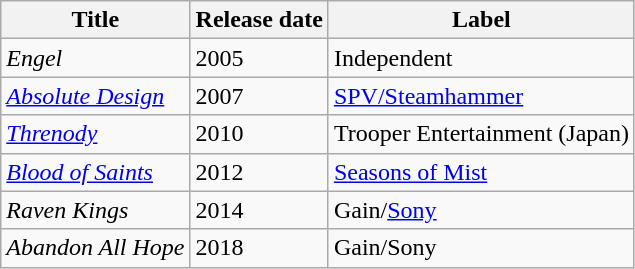<table class="wikitable">
<tr>
<th>Title</th>
<th>Release date</th>
<th>Label</th>
</tr>
<tr>
<td><em>Engel</em></td>
<td>2005</td>
<td>Independent</td>
</tr>
<tr>
<td><em><a href='#'>Absolute Design</a></em></td>
<td>2007</td>
<td><a href='#'>SPV/Steamhammer</a></td>
</tr>
<tr>
<td><em><a href='#'>Threnody</a></em></td>
<td>2010</td>
<td>Trooper Entertainment (Japan)</td>
</tr>
<tr>
<td><em><a href='#'>Blood of Saints</a></em></td>
<td>2012</td>
<td><a href='#'>Seasons of Mist</a></td>
</tr>
<tr>
<td><em>Raven Kings</em></td>
<td>2014</td>
<td>Gain/<a href='#'>Sony</a></td>
</tr>
<tr>
<td><em>Abandon All Hope</em></td>
<td>2018</td>
<td>Gain/Sony</td>
</tr>
</table>
